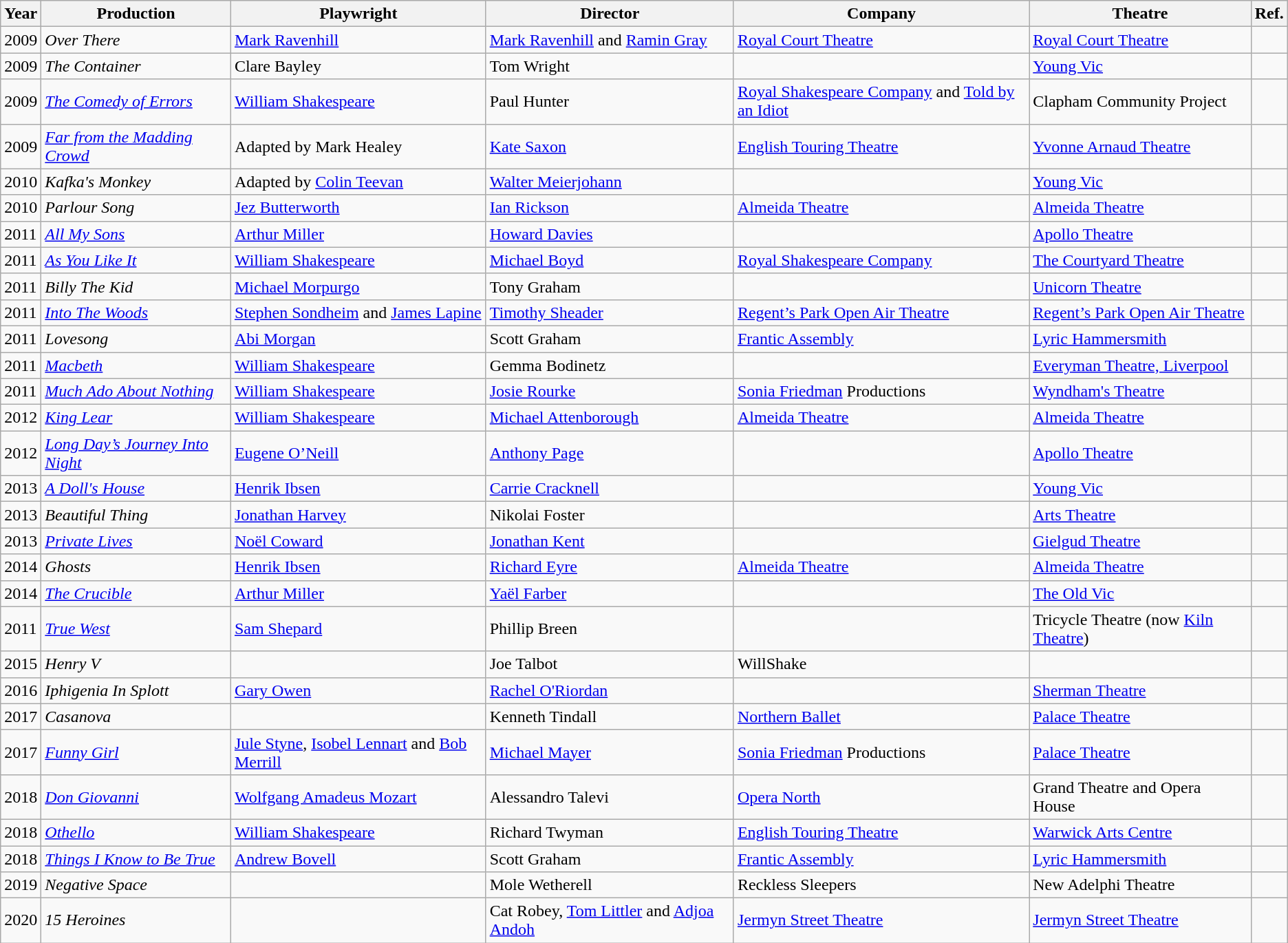<table class="wikitable">
<tr>
<th>Year</th>
<th>Production</th>
<th>Playwright</th>
<th>Director</th>
<th>Company</th>
<th>Theatre</th>
<th>Ref.</th>
</tr>
<tr>
<td>2009</td>
<td><em>Over There</em></td>
<td><a href='#'>Mark Ravenhill</a></td>
<td><a href='#'>Mark Ravenhill</a> and <a href='#'>Ramin Gray</a></td>
<td><a href='#'>Royal Court Theatre</a></td>
<td><a href='#'>Royal Court Theatre</a></td>
<td style="text-align: center;"></td>
</tr>
<tr>
<td>2009</td>
<td><em>The Container</em></td>
<td>Clare Bayley</td>
<td>Tom Wright</td>
<td></td>
<td><a href='#'>Young Vic</a></td>
<td style="text-align: center;"></td>
</tr>
<tr>
<td>2009</td>
<td><em><a href='#'>The Comedy of Errors</a></em></td>
<td><a href='#'>William Shakespeare</a></td>
<td>Paul Hunter</td>
<td><a href='#'>Royal Shakespeare Company</a> and <a href='#'>Told by an Idiot</a></td>
<td>Clapham Community Project</td>
<td style="text-align: center;"></td>
</tr>
<tr>
<td>2009</td>
<td><em><a href='#'>Far from the Madding Crowd</a></em></td>
<td>Adapted by Mark Healey</td>
<td><a href='#'>Kate Saxon</a></td>
<td><a href='#'>English Touring Theatre</a></td>
<td><a href='#'>Yvonne Arnaud Theatre</a></td>
<td style="text-align: center;"></td>
</tr>
<tr>
<td>2010</td>
<td><em>Kafka's Monkey</em></td>
<td>Adapted by <a href='#'>Colin Teevan</a></td>
<td><a href='#'>Walter Meierjohann</a></td>
<td></td>
<td><a href='#'>Young Vic</a></td>
<td style="text-align: center;"></td>
</tr>
<tr>
<td>2010</td>
<td><em>Parlour Song</em></td>
<td><a href='#'>Jez Butterworth</a></td>
<td><a href='#'>Ian Rickson</a></td>
<td><a href='#'>Almeida Theatre</a></td>
<td><a href='#'>Almeida Theatre</a></td>
<td style="text-align: center;"></td>
</tr>
<tr>
<td>2011</td>
<td><em><a href='#'>All My Sons</a></em></td>
<td><a href='#'>Arthur Miller</a></td>
<td><a href='#'>Howard Davies</a></td>
<td></td>
<td><a href='#'>Apollo Theatre</a></td>
<td style="text-align: center;"></td>
</tr>
<tr>
<td>2011</td>
<td><em><a href='#'>As You Like It</a></em></td>
<td><a href='#'>William Shakespeare</a></td>
<td><a href='#'>Michael Boyd</a></td>
<td><a href='#'>Royal Shakespeare Company</a></td>
<td><a href='#'>The Courtyard Theatre</a></td>
<td style="text-align: center;"></td>
</tr>
<tr>
<td>2011</td>
<td><em>Billy The Kid</em></td>
<td><a href='#'>Michael Morpurgo</a></td>
<td>Tony Graham</td>
<td></td>
<td><a href='#'>Unicorn Theatre</a></td>
<td style="text-align: center;"></td>
</tr>
<tr>
<td>2011</td>
<td><em><a href='#'>Into The Woods</a></em></td>
<td><a href='#'>Stephen Sondheim</a> and <a href='#'>James Lapine</a></td>
<td><a href='#'>Timothy Sheader</a></td>
<td><a href='#'>Regent’s Park Open Air Theatre</a></td>
<td><a href='#'>Regent’s Park Open Air Theatre</a></td>
<td style="text-align: center;"></td>
</tr>
<tr>
<td>2011</td>
<td><em>Lovesong</em></td>
<td><a href='#'>Abi Morgan</a></td>
<td>Scott Graham</td>
<td><a href='#'>Frantic Assembly</a></td>
<td><a href='#'>Lyric Hammersmith</a></td>
<td style="text-align: center;"></td>
</tr>
<tr>
<td>2011</td>
<td><em><a href='#'>Macbeth</a></em></td>
<td><a href='#'>William Shakespeare</a></td>
<td>Gemma Bodinetz</td>
<td></td>
<td><a href='#'>Everyman Theatre, Liverpool</a></td>
<td style="text-align: center;"></td>
</tr>
<tr>
<td>2011</td>
<td><em><a href='#'>Much Ado About Nothing</a></em></td>
<td><a href='#'>William Shakespeare</a></td>
<td><a href='#'>Josie Rourke</a></td>
<td><a href='#'>Sonia Friedman</a> Productions</td>
<td><a href='#'>Wyndham's Theatre</a></td>
<td style="text-align: center;"></td>
</tr>
<tr>
<td>2012</td>
<td><em><a href='#'>King Lear</a></em></td>
<td><a href='#'>William Shakespeare</a></td>
<td><a href='#'>Michael Attenborough</a></td>
<td><a href='#'>Almeida Theatre</a></td>
<td><a href='#'>Almeida Theatre</a></td>
<td style="text-align: center;"></td>
</tr>
<tr>
<td>2012</td>
<td><em><a href='#'>Long Day’s Journey Into Night</a></em></td>
<td><a href='#'>Eugene O’Neill</a></td>
<td><a href='#'>Anthony Page</a></td>
<td></td>
<td><a href='#'>Apollo Theatre</a></td>
<td style="text-align: center;"></td>
</tr>
<tr>
<td>2013</td>
<td><em><a href='#'>A Doll's House</a></em></td>
<td><a href='#'>Henrik Ibsen</a></td>
<td><a href='#'>Carrie Cracknell</a></td>
<td></td>
<td><a href='#'>Young Vic</a></td>
<td style="text-align: center;"></td>
</tr>
<tr>
<td>2013</td>
<td><em>Beautiful Thing</em></td>
<td><a href='#'>Jonathan Harvey</a></td>
<td>Nikolai Foster</td>
<td></td>
<td><a href='#'>Arts Theatre</a></td>
<td style="text-align: center;"></td>
</tr>
<tr>
<td>2013</td>
<td><em><a href='#'>Private Lives</a></em></td>
<td><a href='#'>Noël Coward</a></td>
<td><a href='#'>Jonathan Kent</a></td>
<td></td>
<td><a href='#'>Gielgud Theatre</a></td>
<td style="text-align: center;"></td>
</tr>
<tr>
<td>2014</td>
<td><em>Ghosts</em></td>
<td><a href='#'>Henrik Ibsen</a></td>
<td><a href='#'>Richard Eyre</a></td>
<td><a href='#'>Almeida Theatre</a></td>
<td><a href='#'>Almeida Theatre</a></td>
<td style="text-align: center;"></td>
</tr>
<tr>
<td>2014</td>
<td><em><a href='#'>The Crucible</a></em></td>
<td><a href='#'>Arthur Miller</a></td>
<td><a href='#'>Yaël Farber</a></td>
<td></td>
<td><a href='#'>The Old Vic</a></td>
<td style="text-align: center;"></td>
</tr>
<tr>
<td>2011</td>
<td><em><a href='#'>True West</a></em></td>
<td><a href='#'>Sam Shepard</a></td>
<td>Phillip Breen</td>
<td></td>
<td>Tricycle Theatre (now <a href='#'>Kiln Theatre</a>)</td>
<td style="text-align: center;"></td>
</tr>
<tr>
<td>2015</td>
<td><em>Henry V</em></td>
<td></td>
<td>Joe Talbot</td>
<td>WillShake</td>
<td></td>
<td style="text-align: center;"></td>
</tr>
<tr>
<td>2016</td>
<td><em>Iphigenia In Splott</em></td>
<td><a href='#'>Gary Owen</a></td>
<td><a href='#'>Rachel O'Riordan</a></td>
<td></td>
<td><a href='#'>Sherman Theatre</a></td>
<td style="text-align: center;"></td>
</tr>
<tr>
<td>2017</td>
<td><em>Casanova</em></td>
<td></td>
<td>Kenneth Tindall</td>
<td><a href='#'>Northern Ballet</a></td>
<td><a href='#'>Palace Theatre</a></td>
<td style="text-align: center;"></td>
</tr>
<tr>
<td>2017</td>
<td><em><a href='#'>Funny Girl</a></em></td>
<td><a href='#'>Jule Styne</a>, <a href='#'>Isobel Lennart</a> and <a href='#'>Bob Merrill</a></td>
<td><a href='#'>Michael Mayer</a></td>
<td><a href='#'>Sonia Friedman</a> Productions</td>
<td><a href='#'>Palace Theatre</a></td>
<td style="text-align: center;"></td>
</tr>
<tr>
<td>2018</td>
<td><em><a href='#'>Don Giovanni</a></em></td>
<td><a href='#'>Wolfgang Amadeus Mozart</a></td>
<td>Alessandro Talevi</td>
<td><a href='#'>Opera North</a></td>
<td>Grand Theatre and Opera House</td>
<td style="text-align: center;"></td>
</tr>
<tr>
<td>2018</td>
<td><em><a href='#'>Othello</a></em></td>
<td><a href='#'>William Shakespeare</a></td>
<td>Richard Twyman</td>
<td><a href='#'>English Touring Theatre</a></td>
<td><a href='#'>Warwick Arts Centre</a></td>
<td style="text-align: center;"></td>
</tr>
<tr>
<td>2018</td>
<td><em><a href='#'>Things I Know to Be True</a></em></td>
<td><a href='#'>Andrew Bovell</a></td>
<td>Scott Graham</td>
<td><a href='#'>Frantic Assembly</a></td>
<td><a href='#'>Lyric Hammersmith</a></td>
<td style="text-align: center;"></td>
</tr>
<tr>
<td>2019</td>
<td><em>Negative Space</em></td>
<td></td>
<td>Mole Wetherell</td>
<td>Reckless Sleepers</td>
<td>New Adelphi Theatre</td>
<td style="text-align: center;"></td>
</tr>
<tr>
<td>2020</td>
<td><em>15 Heroines</em></td>
<td></td>
<td>Cat Robey, <a href='#'>Tom Littler</a> and <a href='#'>Adjoa Andoh</a></td>
<td><a href='#'>Jermyn Street Theatre</a></td>
<td><a href='#'>Jermyn Street Theatre</a></td>
<td style="text-align: center;"></td>
</tr>
</table>
